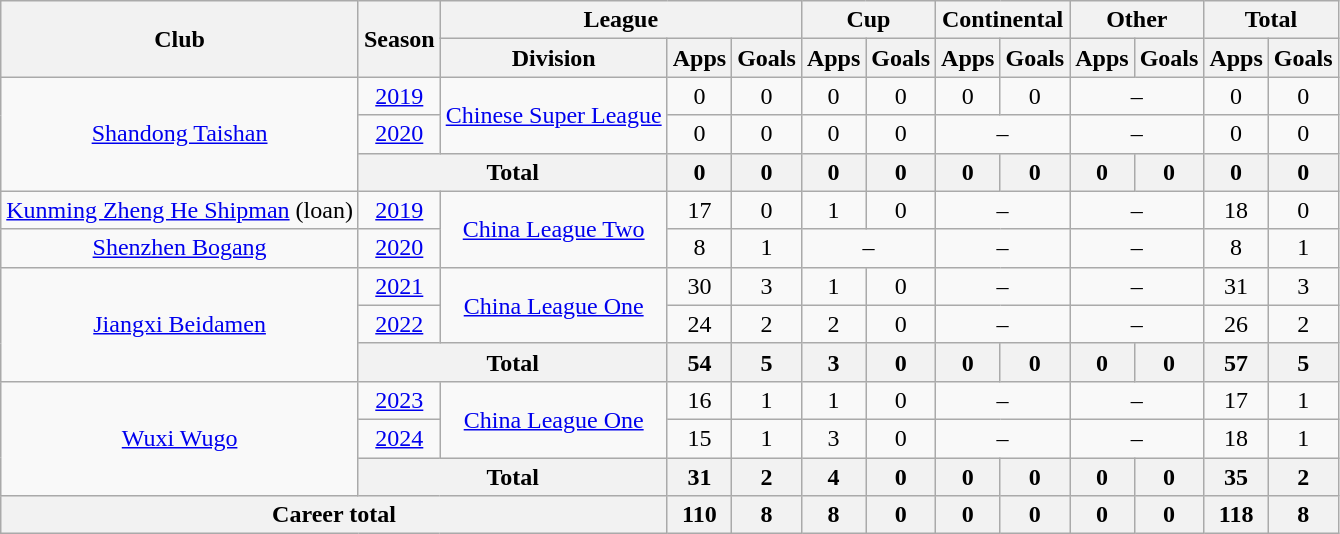<table class="wikitable" style="text-align: center">
<tr>
<th rowspan="2">Club</th>
<th rowspan="2">Season</th>
<th colspan="3">League</th>
<th colspan="2">Cup</th>
<th colspan="2">Continental</th>
<th colspan="2">Other</th>
<th colspan="2">Total</th>
</tr>
<tr>
<th>Division</th>
<th>Apps</th>
<th>Goals</th>
<th>Apps</th>
<th>Goals</th>
<th>Apps</th>
<th>Goals</th>
<th>Apps</th>
<th>Goals</th>
<th>Apps</th>
<th>Goals</th>
</tr>
<tr>
<td rowspan="3"><a href='#'>Shandong Taishan</a></td>
<td><a href='#'>2019</a></td>
<td rowspan="2"><a href='#'>Chinese Super League</a></td>
<td>0</td>
<td>0</td>
<td>0</td>
<td>0</td>
<td>0</td>
<td>0</td>
<td colspan="2">–</td>
<td>0</td>
<td>0</td>
</tr>
<tr>
<td><a href='#'>2020</a></td>
<td>0</td>
<td>0</td>
<td>0</td>
<td>0</td>
<td colspan="2">–</td>
<td colspan="2">–</td>
<td>0</td>
<td>0</td>
</tr>
<tr>
<th colspan=2>Total</th>
<th>0</th>
<th>0</th>
<th>0</th>
<th>0</th>
<th>0</th>
<th>0</th>
<th>0</th>
<th>0</th>
<th>0</th>
<th>0</th>
</tr>
<tr>
<td><a href='#'>Kunming Zheng He Shipman</a> (loan)</td>
<td><a href='#'>2019</a></td>
<td rowspan="2"><a href='#'>China League Two</a></td>
<td>17</td>
<td>0</td>
<td>1</td>
<td>0</td>
<td colspan="2">–</td>
<td colspan="2">–</td>
<td>18</td>
<td>0</td>
</tr>
<tr>
<td><a href='#'>Shenzhen Bogang</a></td>
<td><a href='#'>2020</a></td>
<td>8</td>
<td>1</td>
<td colspan="2">–</td>
<td colspan="2">–</td>
<td colspan="2">–</td>
<td>8</td>
<td>1</td>
</tr>
<tr>
<td rowspan=3><a href='#'>Jiangxi Beidamen</a></td>
<td><a href='#'>2021</a></td>
<td rowspan=2><a href='#'>China League One</a></td>
<td>30</td>
<td>3</td>
<td>1</td>
<td>0</td>
<td colspan="2">–</td>
<td colspan="2">–</td>
<td>31</td>
<td>3</td>
</tr>
<tr>
<td><a href='#'>2022</a></td>
<td>24</td>
<td>2</td>
<td>2</td>
<td>0</td>
<td colspan="2">–</td>
<td colspan="2">–</td>
<td>26</td>
<td>2</td>
</tr>
<tr>
<th colspan=2>Total</th>
<th>54</th>
<th>5</th>
<th>3</th>
<th>0</th>
<th>0</th>
<th>0</th>
<th>0</th>
<th>0</th>
<th>57</th>
<th>5</th>
</tr>
<tr>
<td rowspan=3><a href='#'>Wuxi Wugo</a></td>
<td><a href='#'>2023</a></td>
<td rowspan=2><a href='#'>China League One</a></td>
<td>16</td>
<td>1</td>
<td>1</td>
<td>0</td>
<td colspan="2">–</td>
<td colspan="2">–</td>
<td>17</td>
<td>1</td>
</tr>
<tr>
<td><a href='#'>2024</a></td>
<td>15</td>
<td>1</td>
<td>3</td>
<td>0</td>
<td colspan="2">–</td>
<td colspan="2">–</td>
<td>18</td>
<td>1</td>
</tr>
<tr>
<th colspan=2>Total</th>
<th>31</th>
<th>2</th>
<th>4</th>
<th>0</th>
<th>0</th>
<th>0</th>
<th>0</th>
<th>0</th>
<th>35</th>
<th>2</th>
</tr>
<tr>
<th colspan=3>Career total</th>
<th>110</th>
<th>8</th>
<th>8</th>
<th>0</th>
<th>0</th>
<th>0</th>
<th>0</th>
<th>0</th>
<th>118</th>
<th>8</th>
</tr>
</table>
